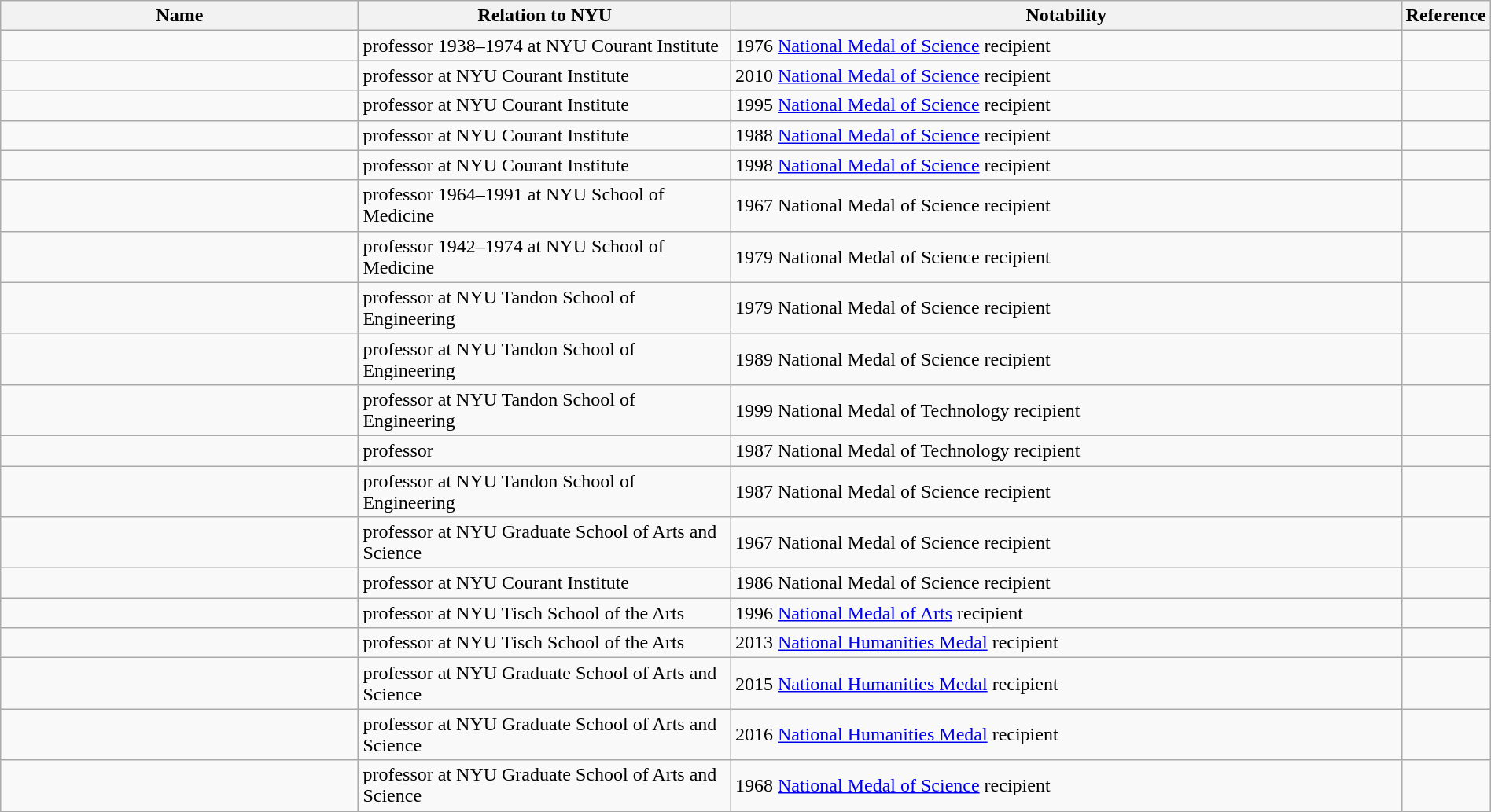<table class="wikitable sortable" style="width:100%">
<tr>
<th style="width:*;">Name</th>
<th style="width:25%;">Relation to NYU</th>
<th style="width:45%;">Notability</th>
<th style="width:5%;" class="unsortable">Reference</th>
</tr>
<tr>
<td></td>
<td>professor 1938–1974 at NYU Courant Institute</td>
<td>1976 <a href='#'>National Medal of Science</a> recipient</td>
<td style="text-align:center;"></td>
</tr>
<tr>
<td></td>
<td>professor at NYU Courant Institute</td>
<td>2010 <a href='#'>National Medal of Science</a> recipient</td>
<td style="text-align:center;"></td>
</tr>
<tr>
<td></td>
<td>professor at NYU Courant Institute</td>
<td>1995 <a href='#'>National Medal of Science</a> recipient</td>
<td style="text-align:center;"></td>
</tr>
<tr>
<td></td>
<td>professor at NYU Courant Institute</td>
<td>1988 <a href='#'>National Medal of Science</a> recipient</td>
<td style="text-align:center;"></td>
</tr>
<tr>
<td></td>
<td>professor at NYU Courant Institute</td>
<td>1998 <a href='#'>National Medal of Science</a> recipient</td>
<td style="text-align:center;"></td>
</tr>
<tr>
<td></td>
<td>professor 1964–1991 at NYU School of Medicine</td>
<td>1967 National Medal of Science recipient</td>
<td style="text-align:center;"></td>
</tr>
<tr>
<td></td>
<td>professor 1942–1974 at NYU School of Medicine</td>
<td>1979 National Medal of Science recipient</td>
<td style="text-align:center;"></td>
</tr>
<tr>
<td></td>
<td>professor at NYU Tandon School of Engineering</td>
<td>1979 National Medal of Science recipient</td>
<td style="text-align:center;"></td>
</tr>
<tr>
<td></td>
<td>professor at NYU Tandon School of Engineering</td>
<td>1989 National Medal of Science recipient</td>
<td style="text-align:center;"></td>
</tr>
<tr>
<td></td>
<td>professor at NYU Tandon School of Engineering</td>
<td>1999 National Medal of Technology recipient</td>
<td style="text-align:center;"></td>
</tr>
<tr>
<td></td>
<td>professor</td>
<td>1987 National Medal of Technology recipient</td>
<td style="text-align:center;"></td>
</tr>
<tr>
<td></td>
<td>professor at NYU Tandon School of Engineering</td>
<td>1987 National Medal of Science recipient</td>
<td style="text-align:center;"></td>
</tr>
<tr>
<td></td>
<td>professor at NYU Graduate School of Arts and Science</td>
<td>1967 National Medal of Science recipient</td>
<td style="text-align:center;"></td>
</tr>
<tr>
<td></td>
<td>professor at NYU Courant Institute</td>
<td>1986 National Medal of Science recipient</td>
<td style="text-align:center;"></td>
</tr>
<tr>
<td></td>
<td>professor at NYU Tisch School of the Arts</td>
<td>1996 <a href='#'>National Medal of Arts</a> recipient</td>
<td style="text-align:center;"></td>
</tr>
<tr>
<td></td>
<td>professor at NYU Tisch School of the Arts</td>
<td>2013 <a href='#'>National Humanities Medal</a> recipient</td>
<td style="text-align:center;"></td>
</tr>
<tr>
<td></td>
<td>professor at NYU Graduate School of Arts and Science</td>
<td>2015 <a href='#'>National Humanities Medal</a> recipient</td>
<td style="text-align:center;"></td>
</tr>
<tr>
<td></td>
<td>professor at NYU Graduate School of Arts and Science</td>
<td>2016 <a href='#'>National Humanities Medal</a> recipient</td>
<td style="text-align:center;"></td>
</tr>
<tr>
<td></td>
<td>professor at NYU Graduate School of Arts and Science</td>
<td>1968 <a href='#'>National Medal of Science</a> recipient</td>
<td style="text-align:center;"></td>
</tr>
</table>
